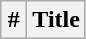<table class="wikitable plainrowheaders">
<tr>
<th width="10">#</th>
<th>Title<br>








</th>
</tr>
</table>
